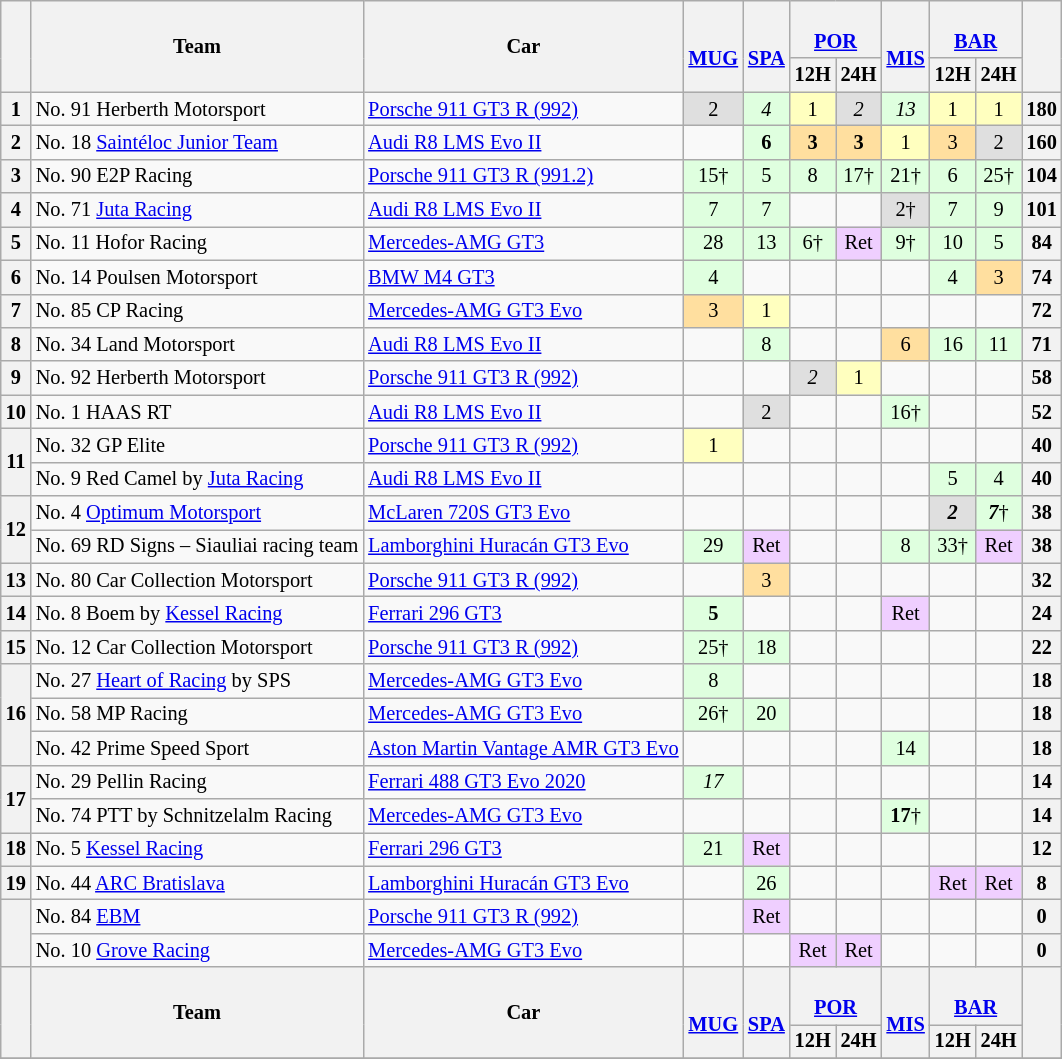<table align=left| class="wikitable" style="font-size: 85%; text-align: center;">
<tr valign="top">
<th rowspan=2 valign=middle></th>
<th rowspan=2 valign=middle>Team</th>
<th rowspan=2 valign=middle>Car</th>
<th rowspan=2 valign=middle><br><a href='#'>MUG</a></th>
<th rowspan=2 valign=middle><br><a href='#'>SPA</a></th>
<th colspan=2><br><a href='#'>POR</a></th>
<th rowspan=2 valign=middle><br><a href='#'>MIS</a></th>
<th colspan=2><br><a href='#'>BAR</a></th>
<th rowspan=2 valign=middle>  </th>
</tr>
<tr>
<th>12H</th>
<th>24H</th>
<th>12H</th>
<th>24H</th>
</tr>
<tr>
<th>1</th>
<td align=left> No. 91 Herberth Motorsport</td>
<td align=left><a href='#'>Porsche 911 GT3 R (992)</a></td>
<td style="background:#DFDFDF;">2</td>
<td style="background:#DFFFDF;"><em>4</em></td>
<td style="background:#FFFFBF;">1</td>
<td style="background:#DFDFDF;"><em>2</em></td>
<td style="background:#DFFFDF;"><em>13</em></td>
<td style="background:#FFFFBF;">1</td>
<td style="background:#FFFFBF;">1</td>
<th>180</th>
</tr>
<tr>
<th>2</th>
<td align=left> No. 18 <a href='#'>Saintéloc Junior Team</a></td>
<td align=left><a href='#'>Audi R8 LMS Evo II</a></td>
<td></td>
<td style="background:#DFFFDF;"><strong>6</strong></td>
<td style="background:#FFDF9F;"><strong>3</strong></td>
<td style="background:#FFDF9F;"><strong>3</strong></td>
<td style="background:#FFFFBF;">1</td>
<td style="background:#FFDF9F;">3</td>
<td style="background:#DFDFDF;">2</td>
<th>160</th>
</tr>
<tr>
<th>3</th>
<td align=left> No. 90 E2P Racing</td>
<td align=left><a href='#'>Porsche 911 GT3 R (991.2)</a></td>
<td style="background:#DFFFDF;">15†</td>
<td style="background:#DFFFDF;">5</td>
<td style="background:#DFFFDF;">8</td>
<td style="background:#DFFFDF;">17†</td>
<td style="background:#DFFFDF;">21†</td>
<td style="background:#DFFFDF;">6</td>
<td style="background:#DFFFDF;">25†</td>
<th>104</th>
</tr>
<tr>
<th>4</th>
<td align=left> No. 71 <a href='#'>Juta Racing</a></td>
<td align=left><a href='#'>Audi R8 LMS Evo II</a></td>
<td style="background:#DFFFDF;">7</td>
<td style="background:#DFFFDF;">7</td>
<td></td>
<td></td>
<td style="background:#DFDFDF;">2†</td>
<td style="background:#DFFFDF;">7</td>
<td style="background:#DFFFDF;">9</td>
<th>101</th>
</tr>
<tr>
<th>5</th>
<td align=left> No. 11 Hofor Racing</td>
<td align=left><a href='#'>Mercedes-AMG GT3</a></td>
<td style="background:#DFFFDF;">28</td>
<td style="background:#DFFFDF;">13</td>
<td style="background:#DFFFDF;">6†</td>
<td style="background:#EFCFFF;">Ret</td>
<td style="background:#DFFFDF;">9†</td>
<td style="background:#DFFFDF;">10</td>
<td style="background:#DFFFDF;">5</td>
<th>84</th>
</tr>
<tr>
<th>6</th>
<td align=left> No. 14 Poulsen Motorsport</td>
<td align=left><a href='#'>BMW M4 GT3</a></td>
<td style="background:#DFFFDF;">4</td>
<td></td>
<td></td>
<td></td>
<td></td>
<td style="background:#DFFFDF;">4</td>
<td style="background:#FFDF9F;">3</td>
<th>74</th>
</tr>
<tr>
<th>7</th>
<td align=left> No. 85 CP Racing</td>
<td align=left><a href='#'>Mercedes-AMG GT3 Evo</a></td>
<td style="background:#FFDF9F;">3</td>
<td style="background:#FFFFBF;">1</td>
<td></td>
<td></td>
<td></td>
<td></td>
<td></td>
<th>72</th>
</tr>
<tr>
<th>8</th>
<td align=left> No. 34 Land Motorsport</td>
<td align=left><a href='#'>Audi R8 LMS Evo II</a></td>
<td></td>
<td style="background:#DFFFDF;">8</td>
<td></td>
<td></td>
<td style="background:#FFDF9F;">6</td>
<td style="background:#DFFFDF;">16</td>
<td style="background:#DFFFDF;">11</td>
<th>71</th>
</tr>
<tr>
<th>9</th>
<td align=left> No. 92 Herberth Motorsport</td>
<td align=left><a href='#'>Porsche 911 GT3 R (992)</a></td>
<td></td>
<td></td>
<td style="background:#DFDFDF;"><em>2</em></td>
<td style="background:#FFFFBF;">1</td>
<td></td>
<td></td>
<td></td>
<th>58</th>
</tr>
<tr>
<th>10</th>
<td align=left> No. 1 HAAS RT</td>
<td align=left><a href='#'>Audi R8 LMS Evo II</a></td>
<td></td>
<td style="background:#DFDFDF;">2</td>
<td></td>
<td></td>
<td style="background:#DFFFDF;">16†</td>
<td></td>
<td></td>
<th>52</th>
</tr>
<tr>
<th rowspan=2>11</th>
<td align=left> No. 32 GP Elite</td>
<td align=left><a href='#'>Porsche 911 GT3 R (992)</a></td>
<td style="background:#FFFFBF;">1</td>
<td></td>
<td></td>
<td></td>
<td></td>
<td></td>
<td></td>
<th>40</th>
</tr>
<tr>
<td align=left> No. 9 Red Camel by <a href='#'>Juta Racing</a></td>
<td align=left><a href='#'>Audi R8 LMS Evo II</a></td>
<td></td>
<td></td>
<td></td>
<td></td>
<td></td>
<td style="background:#DFFFDF;">5</td>
<td style="background:#DFFFDF;">4</td>
<th>40</th>
</tr>
<tr>
<th rowspan=2>12</th>
<td align=left> No. 4 <a href='#'>Optimum Motorsport</a></td>
<td align=left><a href='#'>McLaren 720S GT3 Evo</a></td>
<td></td>
<td></td>
<td></td>
<td></td>
<td></td>
<td style="background:#DFDFDF;"><strong><em>2</em></strong></td>
<td style="background:#DFFFDF;"><strong><em>7</em></strong>†</td>
<th>38</th>
</tr>
<tr>
<td align=left> No. 69 RD Signs – Siauliai racing team</td>
<td align=left><a href='#'>Lamborghini Huracán GT3 Evo</a></td>
<td style="background:#DFFFDF;">29</td>
<td style="background:#EFCFFF;">Ret</td>
<td></td>
<td></td>
<td style="background:#DFFFDF;">8</td>
<td style="background:#DFFFDF;">33†</td>
<td style="background:#EFCFFF;">Ret</td>
<th>38</th>
</tr>
<tr>
<th>13</th>
<td align=left> No. 80 Car Collection Motorsport</td>
<td align=left><a href='#'>Porsche 911 GT3 R (992)</a></td>
<td></td>
<td style="background:#FFDF9F;">3</td>
<td></td>
<td></td>
<td></td>
<td></td>
<td></td>
<th>32</th>
</tr>
<tr>
<th>14</th>
<td align=left> No. 8 Boem by <a href='#'>Kessel Racing</a></td>
<td align=left><a href='#'>Ferrari 296 GT3</a></td>
<td style="background:#DFFFDF;"><strong>5</strong></td>
<td></td>
<td></td>
<td></td>
<td style="background:#EFCFFF;">Ret</td>
<td></td>
<td></td>
<th>24</th>
</tr>
<tr>
<th>15</th>
<td align=left> No. 12 Car Collection Motorsport</td>
<td align=left><a href='#'>Porsche 911 GT3 R (992)</a></td>
<td style="background:#DFFFDF;">25†</td>
<td style="background:#DFFFDF;">18</td>
<td></td>
<td></td>
<td></td>
<td></td>
<td></td>
<th>22</th>
</tr>
<tr>
<th rowspan=3>16</th>
<td align=left> No. 27 <a href='#'>Heart of Racing</a> by SPS</td>
<td align=left><a href='#'>Mercedes-AMG GT3 Evo</a></td>
<td style="background:#DFFFDF;">8</td>
<td></td>
<td></td>
<td></td>
<td></td>
<td></td>
<td></td>
<th>18</th>
</tr>
<tr>
<td align=left> No. 58 MP Racing</td>
<td align=left><a href='#'>Mercedes-AMG GT3 Evo</a></td>
<td style="background:#DFFFDF;">26†</td>
<td style="background:#DFFFDF;">20</td>
<td></td>
<td></td>
<td></td>
<td></td>
<td></td>
<th>18</th>
</tr>
<tr>
<td align=left> No. 42 Prime Speed Sport</td>
<td align=left><a href='#'>Aston Martin Vantage AMR GT3 Evo</a></td>
<td></td>
<td></td>
<td></td>
<td></td>
<td style="background:#DFFFDF;">14</td>
<td></td>
<td></td>
<th>18</th>
</tr>
<tr>
<th rowspan=2>17</th>
<td align=left> No. 29 Pellin Racing</td>
<td align=left><a href='#'>Ferrari 488 GT3 Evo 2020</a></td>
<td style="background:#DFFFDF;"><em>17</em></td>
<td></td>
<td></td>
<td></td>
<td></td>
<td></td>
<td></td>
<th>14</th>
</tr>
<tr>
<td align=left> No. 74 PTT by Schnitzelalm Racing</td>
<td align=left><a href='#'>Mercedes-AMG GT3 Evo</a></td>
<td></td>
<td></td>
<td></td>
<td></td>
<td style="background:#DFFFDF;"><strong>17</strong>†</td>
<td></td>
<td></td>
<th>14</th>
</tr>
<tr>
<th>18</th>
<td align=left> No. 5 <a href='#'>Kessel Racing</a></td>
<td align=left><a href='#'>Ferrari 296 GT3</a></td>
<td style="background:#DFFFDF;">21</td>
<td style="background:#EFCFFF;">Ret</td>
<td></td>
<td></td>
<td></td>
<td></td>
<td></td>
<th>12</th>
</tr>
<tr>
<th>19</th>
<td align=left> No. 44 <a href='#'>ARC Bratislava</a></td>
<td align=left><a href='#'>Lamborghini Huracán GT3 Evo</a></td>
<td></td>
<td style="background:#DFFFDF;">26</td>
<td></td>
<td></td>
<td></td>
<td style="background:#EFCFFF;">Ret</td>
<td style="background:#EFCFFF;">Ret</td>
<th>8</th>
</tr>
<tr>
<th rowspan=2></th>
<td align=left> No. 84 <a href='#'>EBM</a></td>
<td align=left><a href='#'>Porsche 911 GT3 R (992)</a></td>
<td></td>
<td style="background:#EFCFFF;">Ret</td>
<td></td>
<td></td>
<td></td>
<td></td>
<td></td>
<th>0</th>
</tr>
<tr>
<td align=left> No. 10 <a href='#'>Grove Racing</a></td>
<td align=left><a href='#'>Mercedes-AMG GT3 Evo</a></td>
<td></td>
<td></td>
<td style="background:#EFCFFF;">Ret</td>
<td style="background:#EFCFFF;">Ret</td>
<td></td>
<td></td>
<td></td>
<th>0</th>
</tr>
<tr>
<th rowspan=2 valign=middle></th>
<th rowspan=2 valign=middle>Team</th>
<th rowspan=2 valign=middle>Car</th>
<th rowspan=2 valign=middle><br><a href='#'>MUG</a></th>
<th rowspan=2 valign=middle><br><a href='#'>SPA</a></th>
<th colspan=2><br><a href='#'>POR</a></th>
<th rowspan=2 valign=middle><br><a href='#'>MIS</a></th>
<th colspan=2><br><a href='#'>BAR</a></th>
<th rowspan=2 valign=middle>  </th>
</tr>
<tr>
<th>12H</th>
<th>24H</th>
<th>12H</th>
<th>24H</th>
</tr>
<tr>
</tr>
</table>
